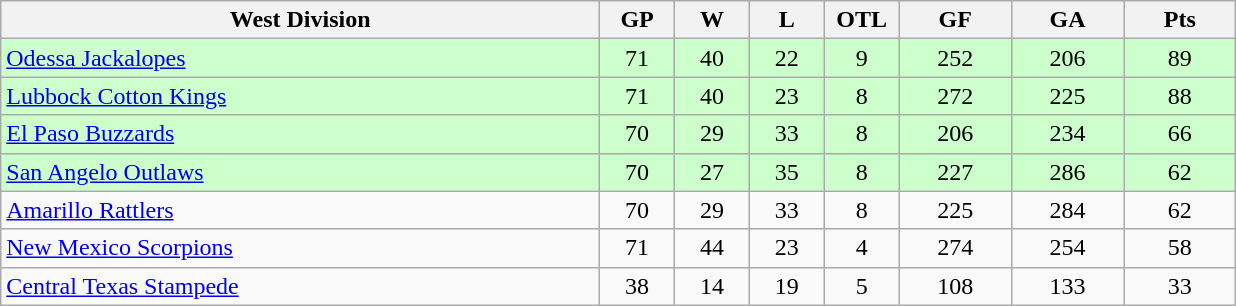<table class="wikitable">
<tr>
<th width="40%" bgcolor="#e0e0e0">West Division</th>
<th width="5%" bgcolor="#e0e0e0">GP</th>
<th width="5%" bgcolor="#e0e0e0">W</th>
<th width="5%" bgcolor="#e0e0e0">L</th>
<th width="5%" bgcolor="#e0e0e0">OTL</th>
<th width="7.5%" bgcolor="#e0e0e0">GF</th>
<th width="7.5%" bgcolor="#e0e0e0">GA</th>
<th width="7.5%" bgcolor="#e0e0e0">Pts</th>
</tr>
<tr align="center" bgcolor="#CCFFCC">
<td align="left"><a href='#'>Odessa Jackalopes</a></td>
<td>71</td>
<td>40</td>
<td>22</td>
<td>9</td>
<td>252</td>
<td>206</td>
<td>89</td>
</tr>
<tr align="center" bgcolor="#CCFFCC">
<td align="left"><a href='#'>Lubbock Cotton Kings</a></td>
<td>71</td>
<td>40</td>
<td>23</td>
<td>8</td>
<td>272</td>
<td>225</td>
<td>88</td>
</tr>
<tr align="center" bgcolor="#CCFFCC">
<td align="left"><a href='#'>El Paso Buzzards</a></td>
<td>70</td>
<td>29</td>
<td>33</td>
<td>8</td>
<td>206</td>
<td>234</td>
<td>66</td>
</tr>
<tr align="center" bgcolor="#CCFFCC">
<td align="left"><a href='#'>San Angelo Outlaws</a></td>
<td>70</td>
<td>27</td>
<td>35</td>
<td>8</td>
<td>227</td>
<td>286</td>
<td>62</td>
</tr>
<tr align="center">
<td align="left"><a href='#'>Amarillo Rattlers</a></td>
<td>70</td>
<td>29</td>
<td>33</td>
<td>8</td>
<td>225</td>
<td>284</td>
<td>62</td>
</tr>
<tr align="center">
<td align="left"><a href='#'>New Mexico Scorpions</a></td>
<td>71</td>
<td>44</td>
<td>23</td>
<td>4</td>
<td>274</td>
<td>254</td>
<td>58</td>
</tr>
<tr align="center">
<td align="left"><a href='#'>Central Texas Stampede</a></td>
<td>38</td>
<td>14</td>
<td>19</td>
<td>5</td>
<td>108</td>
<td>133</td>
<td>33</td>
</tr>
</table>
